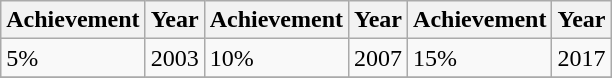<table class=wikitable>
<tr>
<th>Achievement</th>
<th>Year</th>
<th>Achievement</th>
<th>Year</th>
<th>Achievement</th>
<th>Year</th>
</tr>
<tr>
<td>5%</td>
<td>2003</td>
<td>10%</td>
<td>2007</td>
<td>15%</td>
<td>2017</td>
</tr>
<tr>
</tr>
</table>
